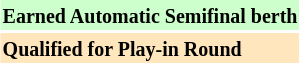<table style="float:right">
<tr>
<td style="background:#cfc;"><small><strong>Earned Automatic Semifinal berth</strong></small></td>
</tr>
<tr>
<td style="background:#ffe6bd;"><small><strong>Qualified for Play-in Round</strong></small></td>
</tr>
</table>
